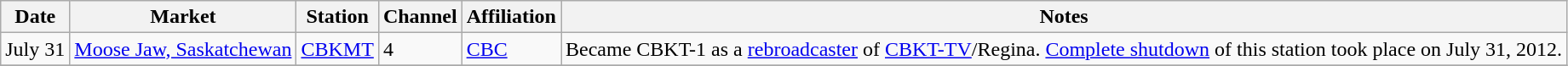<table class="wikitable">
<tr>
<th>Date</th>
<th>Market</th>
<th>Station</th>
<th>Channel</th>
<th>Affiliation</th>
<th>Notes</th>
</tr>
<tr>
<td>July 31</td>
<td><a href='#'>Moose Jaw, Saskatchewan</a></td>
<td><a href='#'>CBKMT</a></td>
<td>4</td>
<td><a href='#'>CBC</a></td>
<td>Became CBKT-1 as a <a href='#'>rebroadcaster</a> of <a href='#'>CBKT-TV</a>/Regina. <a href='#'>Complete shutdown</a> of this station took place on July 31, 2012.</td>
</tr>
<tr>
</tr>
</table>
